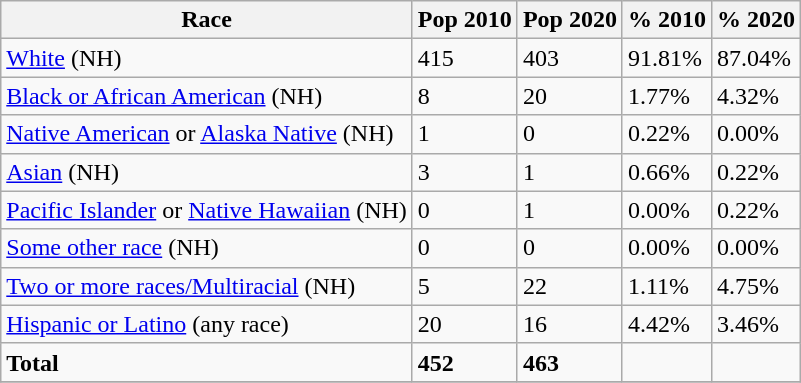<table class="wikitable">
<tr>
<th>Race</th>
<th>Pop 2010</th>
<th>Pop 2020</th>
<th>% 2010</th>
<th>% 2020</th>
</tr>
<tr>
<td><a href='#'>White</a> (NH)</td>
<td>415</td>
<td>403</td>
<td>91.81%</td>
<td>87.04%</td>
</tr>
<tr>
<td><a href='#'>Black or African American</a> (NH)</td>
<td>8</td>
<td>20</td>
<td>1.77%</td>
<td>4.32%</td>
</tr>
<tr>
<td><a href='#'>Native American</a> or <a href='#'>Alaska Native</a> (NH)</td>
<td>1</td>
<td>0</td>
<td>0.22%</td>
<td>0.00%</td>
</tr>
<tr>
<td><a href='#'>Asian</a> (NH)</td>
<td>3</td>
<td>1</td>
<td>0.66%</td>
<td>0.22%</td>
</tr>
<tr>
<td><a href='#'>Pacific Islander</a> or <a href='#'>Native Hawaiian</a> (NH)</td>
<td>0</td>
<td>1</td>
<td>0.00%</td>
<td>0.22%</td>
</tr>
<tr>
<td><a href='#'>Some other race</a> (NH)</td>
<td>0</td>
<td>0</td>
<td>0.00%</td>
<td>0.00%</td>
</tr>
<tr>
<td><a href='#'>Two or more races/Multiracial</a> (NH)</td>
<td>5</td>
<td>22</td>
<td>1.11%</td>
<td>4.75%</td>
</tr>
<tr>
<td><a href='#'>Hispanic or Latino</a> (any race)</td>
<td>20</td>
<td>16</td>
<td>4.42%</td>
<td>3.46%</td>
</tr>
<tr>
<td><strong>Total</strong></td>
<td><strong>452</strong></td>
<td><strong>463</strong></td>
<td></td>
<td></td>
</tr>
<tr>
</tr>
</table>
